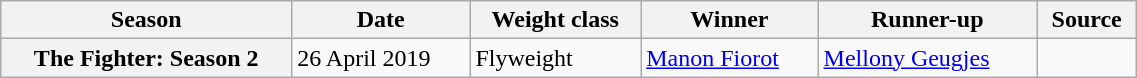<table class="wikitable" style="width:60%;">
<tr>
<th>Season</th>
<th>Date</th>
<th>Weight class</th>
<th>Winner</th>
<th>Runner-up</th>
<th>Source</th>
</tr>
<tr>
<th>The Fighter: Season 2</th>
<td>26 April 2019</td>
<td>Flyweight</td>
<td><a href='#'>Manon Fiorot</a></td>
<td><a href='#'>Mellony Geugjes</a></td>
<td></td>
</tr>
</table>
